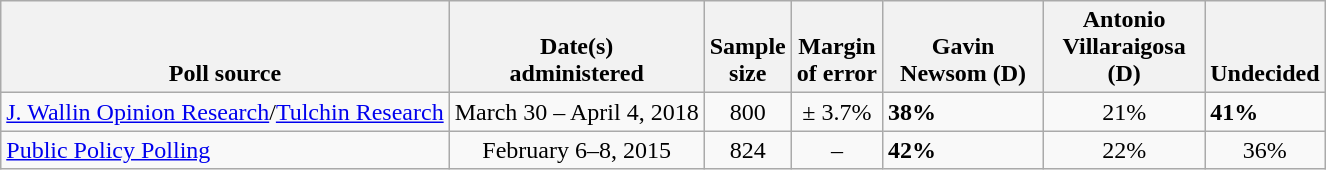<table class="wikitable">
<tr valign=bottom>
<th>Poll source</th>
<th>Date(s)<br>administered</th>
<th>Sample<br>size</th>
<th>Margin<br>of error</th>
<th style="width:100px;">Gavin<br>Newsom (D)</th>
<th style="width:100px;">Antonio<br>Villaraigosa (D)</th>
<th>Undecided</th>
</tr>
<tr>
<td><a href='#'>J. Wallin Opinion Research</a>/<a href='#'>Tulchin Research</a></td>
<td align=center>March 30 – April 4, 2018</td>
<td align=center>800</td>
<td align=center>± 3.7%</td>
<td><strong>38%</strong></td>
<td align=center>21%</td>
<td><strong>41%</strong></td>
</tr>
<tr>
<td><a href='#'>Public Policy Polling</a></td>
<td align=center>February 6–8, 2015</td>
<td align=center>824</td>
<td align=center>–</td>
<td><strong>42%</strong></td>
<td align=center>22%</td>
<td align=center>36%</td>
</tr>
</table>
